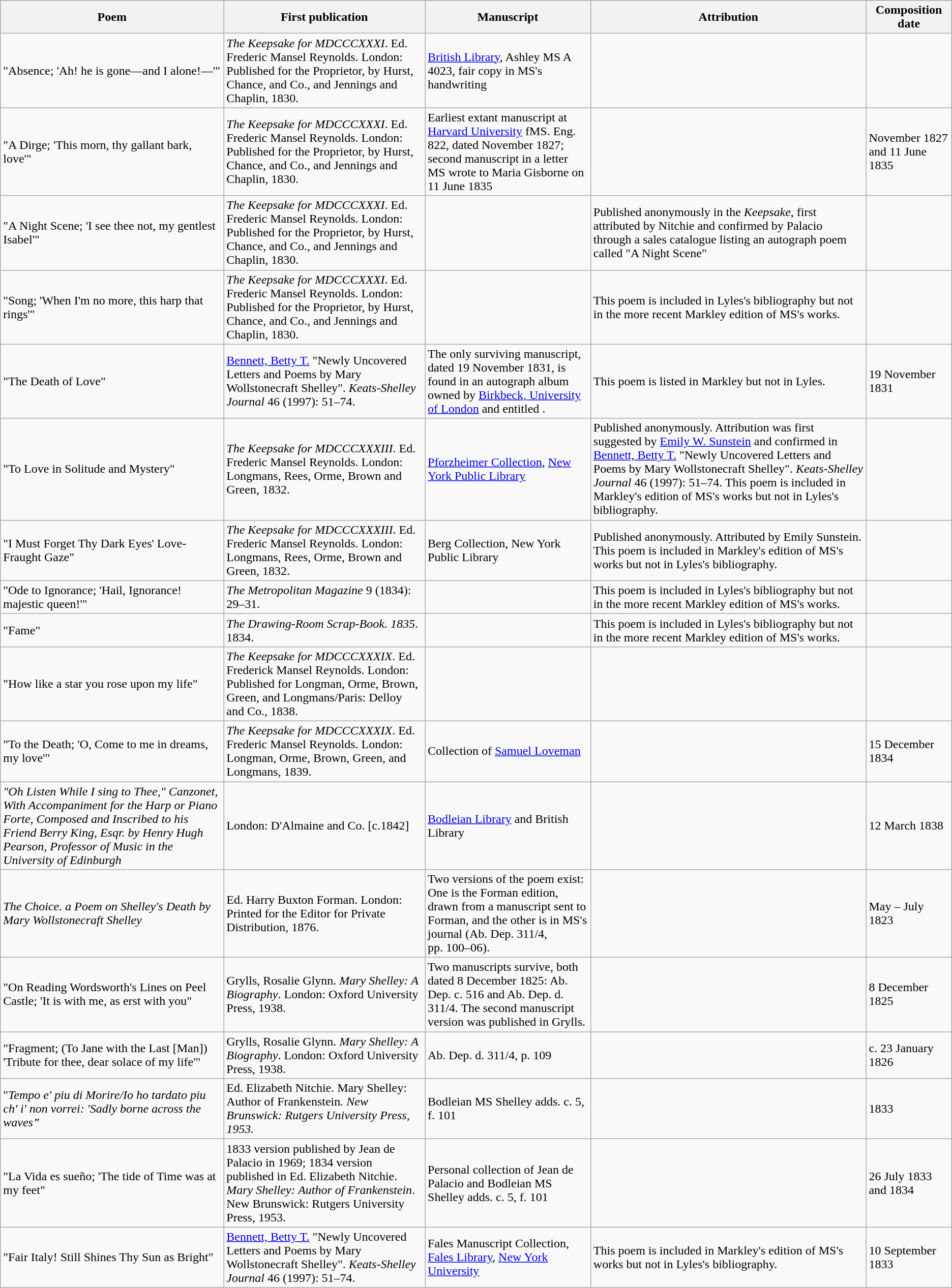<table class="wikitable">
<tr>
<th>Poem</th>
<th>First publication</th>
<th>Manuscript</th>
<th>Attribution</th>
<th>Composition date</th>
</tr>
<tr>
<td>"Absence; 'Ah! he is gone—and I alone!—'"</td>
<td><em>The Keepsake for MDCCCXXXI</em>. Ed. Frederic Mansel Reynolds. London: Published for the Proprietor, by Hurst, Chance, and Co., and Jennings and Chaplin, 1830.</td>
<td><a href='#'>British Library</a>, Ashley MS A 4023, fair copy in MS's handwriting</td>
<td></td>
<td></td>
</tr>
<tr>
<td>"A Dirge; 'This morn, thy gallant bark, love'"</td>
<td><em>The Keepsake for MDCCCXXXI</em>. Ed. Frederic Mansel Reynolds. London: Published for the Proprietor, by Hurst, Chance, and Co., and Jennings and Chaplin, 1830.</td>
<td>Earliest extant manuscript at <a href='#'>Harvard University</a> fMS. Eng. 822, dated November 1827; second manuscript in a letter MS wrote to Maria Gisborne on 11 June 1835</td>
<td></td>
<td>November 1827 and 11 June 1835</td>
</tr>
<tr>
<td>"A Night Scene; 'I see thee not, my gentlest Isabel'"</td>
<td><em>The Keepsake for MDCCCXXXI</em>. Ed. Frederic Mansel Reynolds. London: Published for the Proprietor, by Hurst, Chance, and Co., and Jennings and Chaplin, 1830.</td>
<td></td>
<td>Published anonymously in the <em>Keepsake</em>, first attributed by Nitchie and confirmed by Palacio through a sales catalogue listing an autograph poem called "A Night Scene"</td>
<td></td>
</tr>
<tr>
<td>"Song; 'When I'm no more, this harp that rings'"</td>
<td><em>The Keepsake for MDCCCXXXI</em>. Ed. Frederic Mansel Reynolds. London: Published for the Proprietor, by Hurst, Chance, and Co., and Jennings and Chaplin, 1830.</td>
<td></td>
<td>This poem is included in Lyles's bibliography but not in the more recent Markley edition of MS's works.</td>
<td></td>
</tr>
<tr>
<td>"The Death of Love"</td>
<td><a href='#'>Bennett, Betty T.</a> "Newly Uncovered Letters and Poems by Mary Wollstonecraft Shelley". <em>Keats-Shelley Journal</em> 46 (1997): 51–74.</td>
<td>The only surviving manuscript, dated 19 November 1831, is found in an autograph album owned by <a href='#'>Birkbeck, University of London</a> and entitled .</td>
<td>This poem is listed in Markley but not in Lyles.</td>
<td>19 November 1831</td>
</tr>
<tr>
<td>"To Love in Solitude and Mystery"</td>
<td><em>The Keepsake for MDCCCXXXIII</em>. Ed. Frederic Mansel Reynolds. London: Longmans, Rees, Orme, Brown and Green, 1832.</td>
<td><a href='#'>Pforzheimer Collection</a>, <a href='#'>New York Public Library</a></td>
<td>Published anonymously. Attribution was first suggested by <a href='#'>Emily W. Sunstein</a> and confirmed in <a href='#'>Bennett, Betty T.</a> "Newly Uncovered Letters and Poems by Mary Wollstonecraft Shelley". <em>Keats-Shelley Journal</em> 46 (1997): 51–74. This poem is included in Markley's edition of MS's works but not in Lyles's bibliography.</td>
<td></td>
</tr>
<tr>
<td>"I Must Forget Thy Dark Eyes' Love-Fraught Gaze"</td>
<td><em>The Keepsake for MDCCCXXXIII</em>. Ed. Frederic Mansel Reynolds. London: Longmans, Rees, Orme, Brown and Green, 1832.</td>
<td>Berg Collection, New York Public Library</td>
<td>Published anonymously. Attributed by Emily Sunstein. This poem is included in Markley's edition of MS's works but not in Lyles's bibliography.</td>
<td></td>
</tr>
<tr>
<td>"Ode to Ignorance; 'Hail, Ignorance! majestic queen!'"</td>
<td><em>The Metropolitan Magazine</em> 9 (1834): 29–31.</td>
<td></td>
<td>This poem is included in Lyles's bibliography but not in the more recent Markley edition of MS's works.</td>
<td></td>
</tr>
<tr>
<td>"Fame"</td>
<td><em>The Drawing-Room Scrap-Book. 1835</em>. 1834.</td>
<td></td>
<td>This poem is included in Lyles's bibliography but not in the more recent Markley edition of MS's works.</td>
<td></td>
</tr>
<tr>
<td>"How like a star you rose upon my life"</td>
<td><em>The Keepsake for MDCCCXXXIX</em>. Ed. Frederick Mansel Reynolds. London: Published for Longman, Orme, Brown, Green, and Longmans/Paris: Delloy and Co., 1838.</td>
<td></td>
<td></td>
<td></td>
</tr>
<tr>
<td>"To the Death; 'O, Come to me in dreams, my love'"</td>
<td><em>The Keepsake for MDCCCXXXIX</em>. Ed. Frederic Mansel Reynolds. London: Longman, Orme, Brown, Green, and Longmans, 1839.</td>
<td>Collection of <a href='#'>Samuel Loveman</a></td>
<td></td>
<td>15 December 1834</td>
</tr>
<tr>
<td><em>"Oh Listen While I sing to Thee," Canzonet, With Accompaniment for the Harp or Piano Forte, Composed and Inscribed to his Friend Berry King, Esqr. by Henry Hugh Pearson, Professor of Music in the University of Edinburgh</em></td>
<td>London: D'Almaine and Co. [c.1842]</td>
<td><a href='#'>Bodleian Library</a> and British Library</td>
<td></td>
<td>12 March 1838</td>
</tr>
<tr>
<td><em>The Choice. a Poem on Shelley's Death by Mary Wollstonecraft Shelley</em></td>
<td>Ed. Harry Buxton Forman. London: Printed for the Editor for Private Distribution, 1876.</td>
<td>Two versions of the poem exist: One is the Forman edition, drawn from a manuscript sent to Forman, and the other is in MS's journal (Ab. Dep. 311/4, pp. 100–06).</td>
<td></td>
<td>May – July 1823</td>
</tr>
<tr>
<td>"On Reading Wordsworth's Lines on Peel  Castle; 'It is with me, as erst with you"</td>
<td>Grylls, Rosalie Glynn. <em>Mary Shelley: A Biography</em>. London: Oxford University Press, 1938.</td>
<td>Two manuscripts survive, both dated 8 December 1825: Ab. Dep. c. 516 and Ab. Dep. d. 311/4. The second manuscript version was published in Grylls.</td>
<td></td>
<td>8 December 1825</td>
</tr>
<tr>
<td>"Fragment; (To Jane with the Last [Man]) 'Tribute for thee, dear solace of my life'"</td>
<td>Grylls, Rosalie Glynn. <em>Mary Shelley: A Biography</em>. London: Oxford University Press, 1938.</td>
<td>Ab. Dep. d. 311/4, p. 109</td>
<td></td>
<td>c. 23 January 1826</td>
</tr>
<tr>
<td>"<em>Tempo e' piu di Morire/Io ho tardato piu ch' i' non vorrei: 'Sadly borne across the waves<strong>"</td>
<td>Ed. Elizabeth Nitchie. </em>Mary Shelley: Author of Frankenstein<em>. New Brunswick: Rutgers University Press, 1953.</td>
<td>Bodleian MS Shelley adds. c. 5, f. 101</td>
<td></td>
<td>1833</td>
</tr>
<tr>
<td>"</em>La Vida es sueño; 'The tide of Time was at my feet</strong>"</td>
<td>1833 version published by Jean de Palacio in 1969; 1834 version published in Ed. Elizabeth Nitchie. <em>Mary Shelley: Author of Frankenstein</em>. New Brunswick: Rutgers University Press, 1953.</td>
<td>Personal collection of Jean de Palacio and Bodleian MS Shelley adds. c. 5, f. 101</td>
<td></td>
<td>26 July 1833 and 1834</td>
</tr>
<tr>
<td>"Fair Italy! Still Shines Thy Sun as Bright"</td>
<td><a href='#'>Bennett, Betty T.</a> "Newly Uncovered Letters and Poems by Mary Wollstonecraft Shelley". <em>Keats-Shelley Journal</em> 46 (1997): 51–74.</td>
<td>Fales Manuscript Collection, <a href='#'>Fales Library</a>, <a href='#'>New York University</a></td>
<td>This poem is included in Markley's edition of MS's works but not in Lyles's bibliography.</td>
<td>10 September 1833</td>
</tr>
</table>
